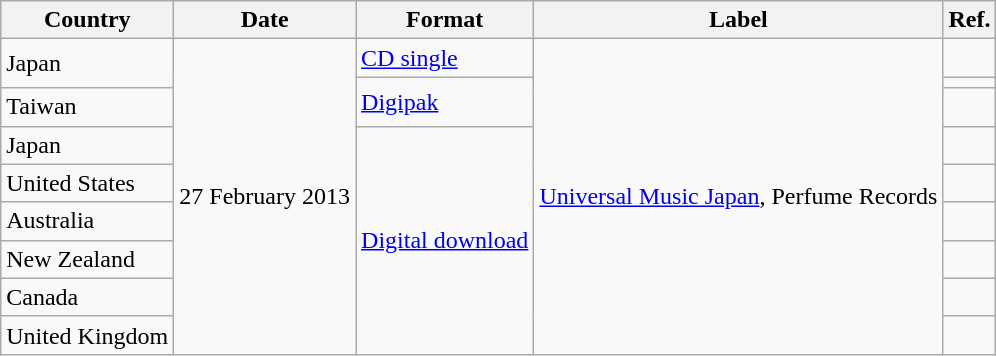<table class="wikitable plainrowheaders">
<tr>
<th scope="col">Country</th>
<th scope="col">Date</th>
<th scope="col">Format</th>
<th scope="col">Label</th>
<th scope="col">Ref.</th>
</tr>
<tr>
<td rowspan="2">Japan</td>
<td rowspan="9">27 February 2013</td>
<td><a href='#'>CD single</a></td>
<td rowspan="9"><a href='#'>Universal Music Japan</a>, Perfume Records</td>
<td></td>
</tr>
<tr>
<td rowspan="2"><a href='#'>Digipak</a></td>
<td></td>
</tr>
<tr>
<td>Taiwan</td>
<td></td>
</tr>
<tr>
<td>Japan</td>
<td rowspan="6"><a href='#'>Digital download</a></td>
<td></td>
</tr>
<tr>
<td>United States</td>
<td></td>
</tr>
<tr>
<td>Australia</td>
<td></td>
</tr>
<tr>
<td>New Zealand</td>
<td></td>
</tr>
<tr>
<td>Canada</td>
<td></td>
</tr>
<tr>
<td>United Kingdom</td>
<td></td>
</tr>
</table>
